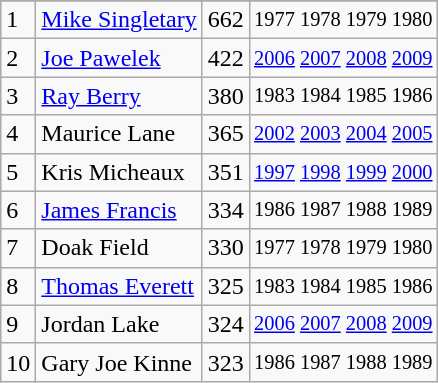<table class="wikitable">
<tr>
</tr>
<tr>
<td>1</td>
<td><a href='#'>Mike Singletary</a></td>
<td>662</td>
<td style="font-size:85%;">1977 1978 1979 1980</td>
</tr>
<tr>
<td>2</td>
<td><a href='#'>Joe Pawelek</a></td>
<td>422</td>
<td style="font-size:85%;"><a href='#'>2006</a> <a href='#'>2007</a> <a href='#'>2008</a> <a href='#'>2009</a></td>
</tr>
<tr>
<td>3</td>
<td><a href='#'>Ray Berry</a></td>
<td>380</td>
<td style="font-size:85%;">1983 1984 1985 1986</td>
</tr>
<tr>
<td>4</td>
<td>Maurice Lane</td>
<td>365</td>
<td style="font-size:85%;"><a href='#'>2002</a> <a href='#'>2003</a> <a href='#'>2004</a> <a href='#'>2005</a></td>
</tr>
<tr>
<td>5</td>
<td>Kris Micheaux</td>
<td>351</td>
<td style="font-size:85%;"><a href='#'>1997</a> <a href='#'>1998</a> <a href='#'>1999</a> <a href='#'>2000</a></td>
</tr>
<tr>
<td>6</td>
<td><a href='#'>James Francis</a></td>
<td>334</td>
<td style="font-size:85%;">1986 1987 1988 1989</td>
</tr>
<tr>
<td>7</td>
<td>Doak Field</td>
<td>330</td>
<td style="font-size:85%;">1977 1978 1979 1980</td>
</tr>
<tr>
<td>8</td>
<td><a href='#'>Thomas Everett</a></td>
<td>325</td>
<td style="font-size:85%;">1983 1984 1985 1986</td>
</tr>
<tr>
<td>9</td>
<td>Jordan Lake</td>
<td>324</td>
<td style="font-size:85%;"><a href='#'>2006</a> <a href='#'>2007</a> <a href='#'>2008</a> <a href='#'>2009</a></td>
</tr>
<tr>
<td>10</td>
<td>Gary Joe Kinne</td>
<td>323</td>
<td style="font-size:85%;">1986 1987 1988 1989</td>
</tr>
</table>
